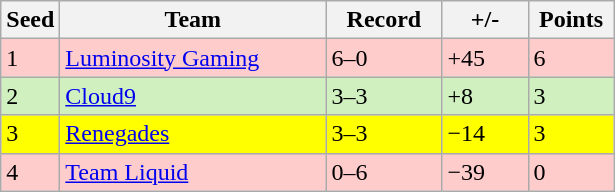<table class="wikitable sortable" style=font-size:100%>
<tr>
<th width=30px>Seed</th>
<th width=170px>Team</th>
<th width=70px>Record</th>
<th width=50px>+/-</th>
<th width=50px>Points</th>
</tr>
<tr style="background: #FFCCCC;">
<td>1</td>
<td><a href='#'>Luminosity Gaming</a></td>
<td>6–0</td>
<td>+45</td>
<td>6</td>
</tr>
<tr style="background: #D0F0C0;">
<td>2</td>
<td><a href='#'>Cloud9</a></td>
<td>3–3</td>
<td>+8</td>
<td>3</td>
</tr>
<tr style="background: #FFFF00;">
<td>3</td>
<td><a href='#'>Renegades</a></td>
<td>3–3</td>
<td>−14</td>
<td>3</td>
</tr>
<tr style="background: #FFCCCC;">
<td>4</td>
<td><a href='#'>Team Liquid</a></td>
<td>0–6</td>
<td>−39</td>
<td>0</td>
</tr>
</table>
